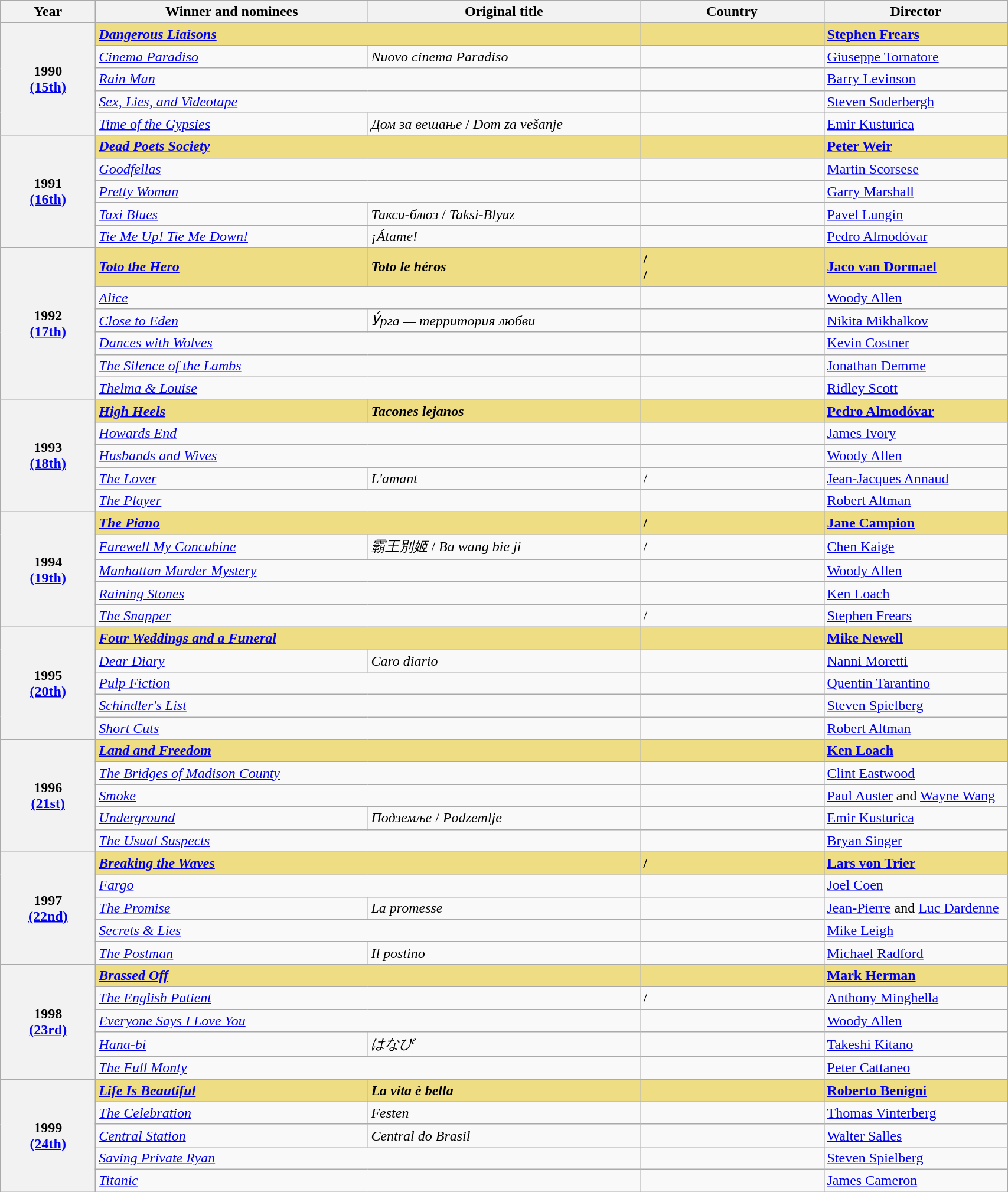<table class="wikitable">
<tr>
<th width="100">Year</th>
<th width="300">Winner and nominees</th>
<th width="300">Original title</th>
<th width="200">Country</th>
<th width="200">Director</th>
</tr>
<tr>
<th rowspan="5" style="text-align:center;">1990<br><a href='#'>(15th)</a></th>
<td colspan="2" style="background:#eedd82;"><strong><em><a href='#'>Dangerous Liaisons</a></em></strong></td>
<td style="background:#eedd82;"><strong></strong></td>
<td style="background:#eedd82;"><strong><a href='#'>Stephen Frears</a></strong></td>
</tr>
<tr>
<td><em><a href='#'>Cinema Paradiso</a></em></td>
<td><em>Nuovo cinema Paradiso</em></td>
<td></td>
<td><a href='#'>Giuseppe Tornatore</a></td>
</tr>
<tr>
<td colspan="2"><em><a href='#'>Rain Man</a></em></td>
<td></td>
<td><a href='#'>Barry Levinson</a></td>
</tr>
<tr>
<td colspan="2"><em><a href='#'>Sex, Lies, and Videotape</a></em></td>
<td></td>
<td><a href='#'>Steven Soderbergh</a></td>
</tr>
<tr>
<td><em><a href='#'>Time of the Gypsies</a></em></td>
<td><em>Дом за вешање</em> / <em>Dom za vešanje</em></td>
<td></td>
<td><a href='#'>Emir Kusturica</a></td>
</tr>
<tr>
<th rowspan="5" style="text-align:center;">1991<br><a href='#'>(16th)</a></th>
<td colspan="2" style="background:#eedd82;"><strong><em><a href='#'>Dead Poets Society</a></em></strong></td>
<td style="background:#eedd82;"><strong></strong></td>
<td style="background:#eedd82;"><strong><a href='#'>Peter Weir</a></strong></td>
</tr>
<tr>
<td colspan="2"><em><a href='#'>Goodfellas</a></em></td>
<td></td>
<td><a href='#'>Martin Scorsese</a></td>
</tr>
<tr>
<td colspan="2"><em><a href='#'>Pretty Woman</a></em></td>
<td></td>
<td><a href='#'>Garry Marshall</a></td>
</tr>
<tr>
<td><em><a href='#'>Taxi Blues</a></em></td>
<td><em>Такси-блюз</em> / <em>Taksi-Blyuz</em></td>
<td></td>
<td><a href='#'>Pavel Lungin</a></td>
</tr>
<tr>
<td><em><a href='#'>Tie Me Up! Tie Me Down!</a></em></td>
<td><em>¡Átame!</em></td>
<td></td>
<td><a href='#'>Pedro Almodóvar</a></td>
</tr>
<tr>
<th rowspan="6" style="text-align:center;">1992<br><a href='#'>(17th)</a></th>
<td style="background:#eedd82;"><strong><em><a href='#'>Toto the Hero</a></em></strong></td>
<td style="background:#eedd82;"><strong><em>Toto le héros</em></strong></td>
<td style="background:#eedd82;"><strong>/<br>/<br></strong></td>
<td style="background:#eedd82;"><strong><a href='#'>Jaco van Dormael</a></strong></td>
</tr>
<tr>
<td colspan="2"><em><a href='#'>Alice</a></em></td>
<td></td>
<td><a href='#'>Woody Allen</a></td>
</tr>
<tr>
<td><em><a href='#'>Close to Eden</a></em></td>
<td><em>У́рга — территория любви</em></td>
<td></td>
<td><a href='#'>Nikita Mikhalkov</a></td>
</tr>
<tr>
<td colspan="2"><em><a href='#'>Dances with Wolves</a></em></td>
<td></td>
<td><a href='#'>Kevin Costner</a></td>
</tr>
<tr>
<td colspan="2"><em><a href='#'>The Silence of the Lambs</a></em></td>
<td></td>
<td><a href='#'>Jonathan Demme</a></td>
</tr>
<tr>
<td colspan="2"><em><a href='#'>Thelma & Louise</a></em></td>
<td></td>
<td><a href='#'>Ridley Scott</a></td>
</tr>
<tr>
<th rowspan="5" style="text-align:center;">1993<br><a href='#'>(18th)</a></th>
<td style="background:#eedd82;"><em><a href='#'><strong>High Heels</strong></a></em></td>
<td style="background:#eedd82;"><strong><em>Tacones lejanos</em></strong></td>
<td style="background:#eedd82;"><strong></strong></td>
<td style="background:#eedd82;"><strong><a href='#'>Pedro Almodóvar</a></strong></td>
</tr>
<tr>
<td colspan="2"><em><a href='#'>Howards End</a></em></td>
<td></td>
<td><a href='#'>James Ivory</a></td>
</tr>
<tr>
<td colspan="2"><em><a href='#'>Husbands and Wives</a></em></td>
<td></td>
<td><a href='#'>Woody Allen</a></td>
</tr>
<tr>
<td><em><a href='#'>The Lover</a></em></td>
<td><em>L'amant</em></td>
<td>/<br></td>
<td><a href='#'>Jean-Jacques Annaud</a></td>
</tr>
<tr>
<td colspan="2"><em><a href='#'>The Player</a></em></td>
<td></td>
<td><a href='#'>Robert Altman</a></td>
</tr>
<tr>
<th rowspan="5" style="text-align:center;">1994<br><a href='#'>(19th)</a></th>
<td colspan="2" style="background:#eedd82;"><strong><em><a href='#'>The Piano</a></em></strong></td>
<td style="background:#eedd82;"><strong>/<br></strong></td>
<td style="background:#eedd82;"><strong><a href='#'>Jane Campion</a></strong></td>
</tr>
<tr>
<td><em><a href='#'>Farewell My Concubine</a></em></td>
<td><em>霸王別姬</em> / <em>Ba wang bie ji</em></td>
<td>/<br></td>
<td><a href='#'>Chen Kaige</a></td>
</tr>
<tr>
<td colspan="2"><em><a href='#'>Manhattan Murder Mystery</a></em></td>
<td></td>
<td><a href='#'>Woody Allen</a></td>
</tr>
<tr>
<td colspan="2"><em><a href='#'>Raining Stones</a></em></td>
<td></td>
<td><a href='#'>Ken Loach</a></td>
</tr>
<tr>
<td colspan="2"><em><a href='#'>The Snapper</a></em></td>
<td>/<br></td>
<td><a href='#'>Stephen Frears</a></td>
</tr>
<tr>
<th rowspan="5" style="text-align:center;">1995<br><a href='#'>(20th)</a></th>
<td colspan="2" style="background:#eedd82;"><strong><em><a href='#'>Four Weddings and a Funeral</a></em></strong></td>
<td style="background:#eedd82;"><strong></strong></td>
<td style="background:#eedd82;"><a href='#'><strong>Mike Newell</strong></a></td>
</tr>
<tr>
<td><em><a href='#'>Dear Diary</a></em></td>
<td><em>Caro diario</em></td>
<td></td>
<td><a href='#'>Nanni Moretti</a></td>
</tr>
<tr>
<td colspan="2"><em><a href='#'>Pulp Fiction</a></em></td>
<td></td>
<td><a href='#'>Quentin Tarantino</a></td>
</tr>
<tr>
<td colspan="2"><em><a href='#'>Schindler's List</a></em></td>
<td></td>
<td><a href='#'>Steven Spielberg</a></td>
</tr>
<tr>
<td colspan="2"><em><a href='#'>Short Cuts</a></em></td>
<td></td>
<td><a href='#'>Robert Altman</a></td>
</tr>
<tr>
<th rowspan="5" style="text-align:center;">1996<br><a href='#'>(21st)</a></th>
<td colspan="2" style="background:#eedd82;"><em><a href='#'><strong>Land and Freedom</strong></a></em></td>
<td style="background:#eedd82;"><strong></strong></td>
<td style="background:#eedd82;"><strong><a href='#'>Ken Loach</a></strong></td>
</tr>
<tr>
<td colspan="2"><em><a href='#'>The Bridges of Madison County</a></em></td>
<td></td>
<td><a href='#'>Clint Eastwood</a></td>
</tr>
<tr>
<td colspan="2"><em><a href='#'>Smoke</a></em></td>
<td></td>
<td><a href='#'>Paul Auster</a> and <a href='#'>Wayne Wang</a></td>
</tr>
<tr>
<td><em><a href='#'>Underground</a></em></td>
<td><em>Подземље</em> / <em>Podzemlje</em></td>
<td></td>
<td><a href='#'>Emir Kusturica</a></td>
</tr>
<tr>
<td colspan="2"><em><a href='#'>The Usual Suspects</a></em></td>
<td></td>
<td><a href='#'>Bryan Singer</a></td>
</tr>
<tr>
<th rowspan="5" style="text-align:center;">1997<br><a href='#'>(22nd)</a></th>
<td colspan="2" style="background:#eedd82;"><strong><em><a href='#'>Breaking the Waves</a></em></strong></td>
<td style="background:#eedd82;"><strong>/<br></strong></td>
<td style="background:#eedd82;"><strong><a href='#'>Lars von Trier</a></strong></td>
</tr>
<tr>
<td colspan="2"><em><a href='#'>Fargo</a></em></td>
<td></td>
<td><a href='#'>Joel Coen</a></td>
</tr>
<tr>
<td><em><a href='#'>The Promise</a></em></td>
<td><em>La promesse</em></td>
<td></td>
<td><a href='#'>Jean-Pierre</a> and <a href='#'>Luc Dardenne</a></td>
</tr>
<tr>
<td colspan="2"><em><a href='#'>Secrets & Lies</a></em></td>
<td></td>
<td><a href='#'>Mike Leigh</a></td>
</tr>
<tr>
<td><em><a href='#'>The Postman</a></em></td>
<td><em>Il postino</em></td>
<td></td>
<td><a href='#'>Michael Radford</a></td>
</tr>
<tr>
<th rowspan="5" style="text-align:center;">1998<br><a href='#'>(23rd)</a></th>
<td colspan="2" style="background:#eedd82;"><strong><em><a href='#'>Brassed Off</a></em></strong></td>
<td style="background:#eedd82;"><strong></strong></td>
<td style="background:#eedd82;"><strong><a href='#'>Mark Herman</a></strong></td>
</tr>
<tr>
<td colspan="2"><em><a href='#'>The English Patient</a></em></td>
<td>/<br></td>
<td><a href='#'>Anthony Minghella</a></td>
</tr>
<tr>
<td colspan="2"><em><a href='#'>Everyone Says I Love You</a></em></td>
<td></td>
<td><a href='#'>Woody Allen</a></td>
</tr>
<tr>
<td><em><a href='#'>Hana-bi</a></em></td>
<td><em>はなび</em></td>
<td></td>
<td><a href='#'>Takeshi Kitano</a></td>
</tr>
<tr>
<td colspan="2"><em><a href='#'>The Full Monty</a></em></td>
<td></td>
<td><a href='#'>Peter Cattaneo</a></td>
</tr>
<tr>
<th rowspan="5" style="text-align:center;">1999<br><a href='#'>(24th)</a></th>
<td style="background:#eedd82;"><strong><em><a href='#'>Life Is Beautiful</a></em></strong></td>
<td style="background:#eedd82;"><strong><em>La vita è bella</em></strong></td>
<td style="background:#eedd82;"><strong></strong></td>
<td style="background:#eedd82;"><strong><a href='#'>Roberto Benigni</a></strong></td>
</tr>
<tr>
<td><em><a href='#'>The Celebration</a></em></td>
<td><em>Festen</em></td>
<td></td>
<td><a href='#'>Thomas Vinterberg</a></td>
</tr>
<tr>
<td><em><a href='#'>Central Station</a></em></td>
<td><em>Central do Brasil</em></td>
<td></td>
<td><a href='#'>Walter Salles</a></td>
</tr>
<tr>
<td colspan="2"><em><a href='#'>Saving Private Ryan</a></em></td>
<td></td>
<td><a href='#'>Steven Spielberg</a></td>
</tr>
<tr>
<td colspan="2"><em><a href='#'>Titanic</a></em></td>
<td></td>
<td><a href='#'>James Cameron</a></td>
</tr>
</table>
